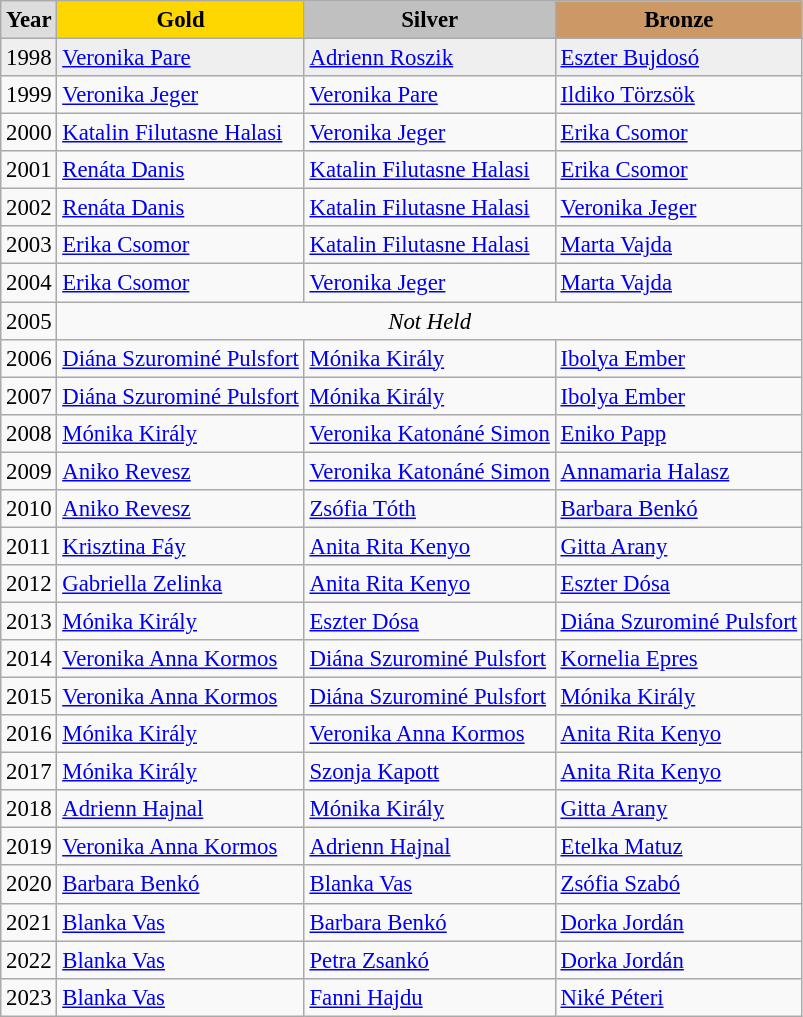<table class="wikitable sortable" style="font-size:95%">
<tr style="text-align:center; background:#e4e4e4; font-weight:bold;">
<td style="background:#ddd; ">Year</td>
<td style="background:gold; ">Gold</td>
<td style="background:silver; ">Silver</td>
<td style="background:#c96; ">Bronze</td>
</tr>
<tr style="background:#efefef;">
<td>1998</td>
<td><a href='#'>Veronika Pare</a></td>
<td><a href='#'>Adrienn Roszik</a></td>
<td><a href='#'>Eszter Bujdosó</a></td>
</tr>
<tr>
<td>1999</td>
<td><a href='#'>Veronika Jeger</a></td>
<td><a href='#'>Veronika Pare</a></td>
<td><a href='#'>Ildiko Törzsök</a></td>
</tr>
<tr>
<td>2000</td>
<td><a href='#'>Katalin Filutasne Halasi</a></td>
<td><a href='#'>Veronika Jeger</a></td>
<td><a href='#'>Erika Csomor</a></td>
</tr>
<tr>
<td>2001</td>
<td><a href='#'>Renáta Danis</a></td>
<td><a href='#'>Katalin Filutasne Halasi</a></td>
<td><a href='#'>Erika Csomor</a></td>
</tr>
<tr>
<td>2002</td>
<td><a href='#'>Renáta Danis</a></td>
<td><a href='#'>Katalin Filutasne Halasi</a></td>
<td><a href='#'>Veronika Jeger</a></td>
</tr>
<tr>
<td>2003</td>
<td><a href='#'>Erika Csomor</a></td>
<td><a href='#'>Katalin Filutasne Halasi</a></td>
<td><a href='#'>Marta Vajda</a></td>
</tr>
<tr>
<td>2004</td>
<td><a href='#'>Erika Csomor</a></td>
<td><a href='#'>Veronika Jeger</a></td>
<td><a href='#'>Marta Vajda</a></td>
</tr>
<tr>
<td>2005</td>
<td colspan="3" style="text-align:center;"><em>Not Held</em></td>
</tr>
<tr>
<td>2006</td>
<td><a href='#'>Diána Szurominé Pulsfort</a></td>
<td><a href='#'>Mónika Király</a></td>
<td><a href='#'>Ibolya Ember</a></td>
</tr>
<tr>
<td>2007</td>
<td><a href='#'>Diána Szurominé Pulsfort</a></td>
<td><a href='#'>Mónika Király</a></td>
<td><a href='#'>Ibolya Ember</a></td>
</tr>
<tr>
<td>2008</td>
<td><a href='#'>Mónika Király</a></td>
<td><a href='#'>Veronika Katonáné Simon</a></td>
<td><a href='#'>Eniko Papp</a></td>
</tr>
<tr>
<td>2009</td>
<td><a href='#'>Aniko Revesz</a></td>
<td><a href='#'>Veronika Katonáné Simon</a></td>
<td><a href='#'>Annamaria Halasz</a></td>
</tr>
<tr>
<td>2010</td>
<td><a href='#'>Aniko Revesz</a></td>
<td><a href='#'>Zsófia Tóth</a></td>
<td><a href='#'>Barbara Benkó</a></td>
</tr>
<tr>
<td>2011</td>
<td><a href='#'>Krisztina Fáy</a></td>
<td><a href='#'>Anita Rita Kenyo</a></td>
<td><a href='#'>Gitta Arany</a></td>
</tr>
<tr>
<td>2012</td>
<td><a href='#'>Gabriella Zelinka</a></td>
<td><a href='#'>Anita Rita Kenyo</a></td>
<td><a href='#'>Eszter Dósa</a></td>
</tr>
<tr>
<td>2013</td>
<td><a href='#'>Mónika Király</a></td>
<td><a href='#'>Eszter Dósa</a></td>
<td><a href='#'>Diána Szurominé Pulsfort</a></td>
</tr>
<tr>
<td>2014</td>
<td><a href='#'>Veronika Anna Kormos</a></td>
<td><a href='#'>Diána Szurominé Pulsfort</a></td>
<td><a href='#'>Kornelia Epres</a></td>
</tr>
<tr>
<td>2015</td>
<td><a href='#'>Veronika Anna Kormos</a></td>
<td><a href='#'>Diána Szurominé Pulsfort</a></td>
<td><a href='#'>Mónika Király</a></td>
</tr>
<tr>
<td>2016</td>
<td><a href='#'>Mónika Király</a></td>
<td><a href='#'>Veronika Anna Kormos</a></td>
<td><a href='#'>Anita Rita Kenyo</a></td>
</tr>
<tr>
<td>2017</td>
<td><a href='#'>Mónika Király</a></td>
<td><a href='#'>Szonja Kapott</a></td>
<td><a href='#'>Anita Rita Kenyo</a></td>
</tr>
<tr>
<td>2018</td>
<td><a href='#'>Adrienn Hajnal</a></td>
<td><a href='#'>Mónika Király</a></td>
<td><a href='#'>Gitta Arany</a></td>
</tr>
<tr>
<td>2019</td>
<td><a href='#'>Veronika Anna Kormos</a></td>
<td><a href='#'>Adrienn Hajnal</a></td>
<td><a href='#'>Etelka Matuz</a></td>
</tr>
<tr>
<td>2020</td>
<td><a href='#'>Barbara Benkó</a></td>
<td><a href='#'>Blanka Vas</a></td>
<td><a href='#'>Zsófia Szabó</a></td>
</tr>
<tr>
<td>2021</td>
<td><a href='#'>Blanka Vas</a></td>
<td><a href='#'>Barbara Benkó</a></td>
<td><a href='#'>Dorka Jordán</a></td>
</tr>
<tr>
<td>2022</td>
<td><a href='#'>Blanka Vas</a></td>
<td><a href='#'>Petra Zsankó</a></td>
<td><a href='#'>Dorka Jordán</a></td>
</tr>
<tr>
<td>2023</td>
<td><a href='#'>Blanka Vas</a></td>
<td><a href='#'>Fanni Hajdu</a></td>
<td><a href='#'>Niké Péteri</a></td>
</tr>
</table>
